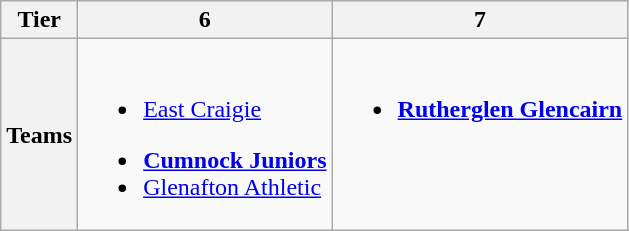<table class="wikitable" style="text-align:left">
<tr>
<th>Tier</th>
<th>6</th>
<th>7</th>
</tr>
<tr>
<th>Teams</th>
<td valign="top"><br><ul><li><a href='#'>East Craigie</a></li></ul><ul><li><strong><a href='#'>Cumnock Juniors</a></strong></li><li><a href='#'>Glenafton Athletic</a></li></ul></td>
<td valign="top"><br><ul><li><strong><a href='#'>Rutherglen Glencairn</a></strong></li></ul></td>
</tr>
</table>
